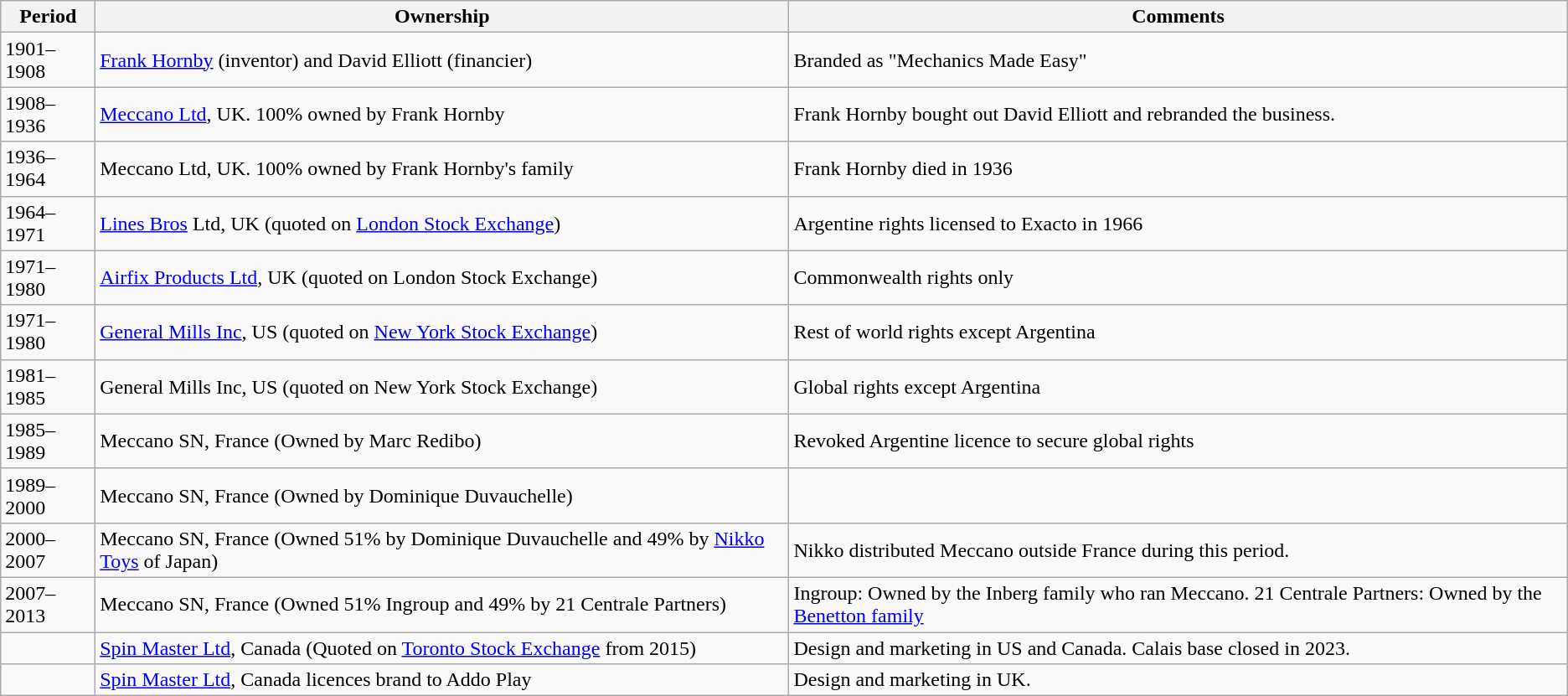<table class="wikitable">
<tr>
<th>Period</th>
<th>Ownership</th>
<th>Comments</th>
</tr>
<tr>
<td>1901–1908</td>
<td><a href='#'>Frank Hornby</a> (inventor) and David Elliott (financier)</td>
<td>Branded as "Mechanics Made Easy"</td>
</tr>
<tr>
<td>1908–1936</td>
<td><a href='#'>Meccano Ltd</a>, UK. 100% owned by Frank Hornby</td>
<td>Frank Hornby bought out David Elliott and rebranded the business.</td>
</tr>
<tr>
<td>1936–1964</td>
<td>Meccano Ltd, UK. 100% owned by Frank Hornby's family</td>
<td>Frank Hornby died in 1936</td>
</tr>
<tr>
<td>1964–1971</td>
<td><a href='#'>Lines Bros</a> Ltd, UK (quoted on <a href='#'>London Stock Exchange</a>)</td>
<td>Argentine rights licensed to Exacto in 1966</td>
</tr>
<tr>
<td>1971–1980</td>
<td><a href='#'>Airfix Products Ltd</a>, UK (quoted on London Stock Exchange)</td>
<td>Commonwealth rights only</td>
</tr>
<tr>
<td>1971–1980</td>
<td><a href='#'>General Mills Inc</a>, US (quoted on <a href='#'>New York Stock Exchange</a>)</td>
<td>Rest of world rights except Argentina</td>
</tr>
<tr>
<td>1981–1985</td>
<td>General Mills Inc, US (quoted on New York Stock Exchange)</td>
<td>Global rights except Argentina</td>
</tr>
<tr>
<td>1985–1989</td>
<td>Meccano SN, France (Owned by Marc Redibo)</td>
<td>Revoked Argentine licence to secure global rights</td>
</tr>
<tr>
<td>1989–2000</td>
<td>Meccano SN, France (Owned by Dominique Duvauchelle)</td>
<td></td>
</tr>
<tr>
<td>2000–2007</td>
<td>Meccano SN, France (Owned 51% by Dominique Duvauchelle and 49% by <a href='#'>Nikko Toys</a> of Japan)</td>
<td>Nikko distributed Meccano outside France during this period.</td>
</tr>
<tr>
<td>2007–2013</td>
<td>Meccano SN, France (Owned 51% Ingroup and 49% by 21 Centrale Partners)</td>
<td>Ingroup: Owned by the Inberg family who ran Meccano. 21 Centrale Partners: Owned by the <a href='#'>Benetton family</a></td>
</tr>
<tr>
<td></td>
<td><a href='#'>Spin Master Ltd</a>, Canada (Quoted on <a href='#'>Toronto Stock Exchange</a> from 2015)</td>
<td>Design and marketing in US and Canada. Calais base closed in 2023.</td>
</tr>
<tr>
<td></td>
<td><a href='#'>Spin Master Ltd</a>, Canada licences brand to Addo Play</td>
<td>Design and marketing in UK.</td>
</tr>
</table>
